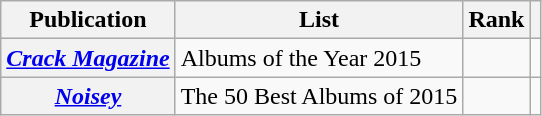<table class="wikitable sortable plainrowheaders">
<tr>
<th scope="col">Publication</th>
<th scope="col">List</th>
<th scope="col">Rank</th>
<th scope="col" class="unsortable"></th>
</tr>
<tr>
<th scope="row"><em><a href='#'>Crack Magazine</a></em></th>
<td>Albums of the Year 2015</td>
<td></td>
<td></td>
</tr>
<tr>
<th scope="row"><em><a href='#'>Noisey</a></em></th>
<td>The 50 Best Albums of 2015</td>
<td></td>
<td></td>
</tr>
</table>
